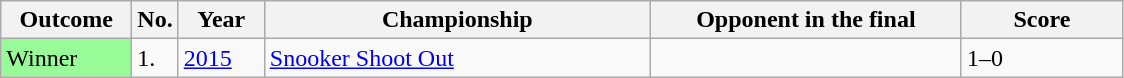<table class="sortable wikitable">
<tr>
<th width="80">Outcome</th>
<th width="20">No.</th>
<th width="50">Year</th>
<th style="width:250px;">Championship</th>
<th style="width:200px;">Opponent in the final</th>
<th style="width:100px;">Score</th>
</tr>
<tr>
<td style="background:#98FB98">Winner</td>
<td>1.</td>
<td><a href='#'>2015</a></td>
<td><a href='#'>Snooker Shoot Out</a></td>
<td> </td>
<td>1–0</td>
</tr>
</table>
